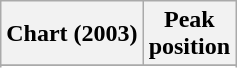<table class="wikitable plainrowheaders" style="text-align:center">
<tr>
<th scope="col">Chart (2003)</th>
<th scope="col">Peak<br>position</th>
</tr>
<tr>
</tr>
<tr>
</tr>
</table>
